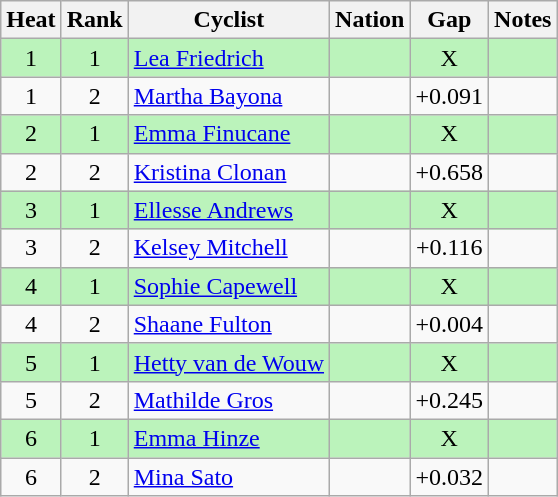<table class="wikitable sortable" style="text-align:center">
<tr>
<th>Heat</th>
<th>Rank</th>
<th>Cyclist</th>
<th>Nation</th>
<th>Gap</th>
<th>Notes</th>
</tr>
<tr bgcolor=bbf3bb>
<td>1</td>
<td>1</td>
<td align=left><a href='#'>Lea Friedrich</a></td>
<td align=left></td>
<td>X</td>
<td></td>
</tr>
<tr>
<td>1</td>
<td>2</td>
<td align=left><a href='#'>Martha Bayona</a></td>
<td align=left></td>
<td>+0.091</td>
<td></td>
</tr>
<tr bgcolor=bbf3bb>
<td>2</td>
<td>1</td>
<td align=left><a href='#'>Emma Finucane</a></td>
<td align=left></td>
<td>X</td>
<td></td>
</tr>
<tr>
<td>2</td>
<td>2</td>
<td align=left><a href='#'>Kristina Clonan</a></td>
<td align=left></td>
<td>+0.658</td>
<td></td>
</tr>
<tr bgcolor=bbf3bb>
<td>3</td>
<td>1</td>
<td align=left><a href='#'>Ellesse Andrews</a></td>
<td align=left></td>
<td>X</td>
<td></td>
</tr>
<tr>
<td>3</td>
<td>2</td>
<td align=left><a href='#'>Kelsey Mitchell</a></td>
<td align=left></td>
<td>+0.116</td>
<td></td>
</tr>
<tr bgcolor=bbf3bb>
<td>4</td>
<td>1</td>
<td align=left><a href='#'>Sophie Capewell</a></td>
<td align=left></td>
<td>X</td>
<td></td>
</tr>
<tr>
<td>4</td>
<td>2</td>
<td align=left><a href='#'>Shaane Fulton</a></td>
<td align=left></td>
<td>+0.004</td>
<td></td>
</tr>
<tr bgcolor=bbf3bb>
<td>5</td>
<td>1</td>
<td align=left><a href='#'>Hetty van de Wouw</a></td>
<td align=left></td>
<td>X</td>
<td></td>
</tr>
<tr>
<td>5</td>
<td>2</td>
<td align=left><a href='#'>Mathilde Gros</a></td>
<td align=left></td>
<td>+0.245</td>
<td></td>
</tr>
<tr bgcolor=bbf3bb>
<td>6</td>
<td>1</td>
<td align=left><a href='#'>Emma Hinze</a></td>
<td align=left></td>
<td>X</td>
<td></td>
</tr>
<tr>
<td>6</td>
<td>2</td>
<td align=left><a href='#'>Mina Sato</a></td>
<td align=left></td>
<td>+0.032</td>
<td></td>
</tr>
</table>
